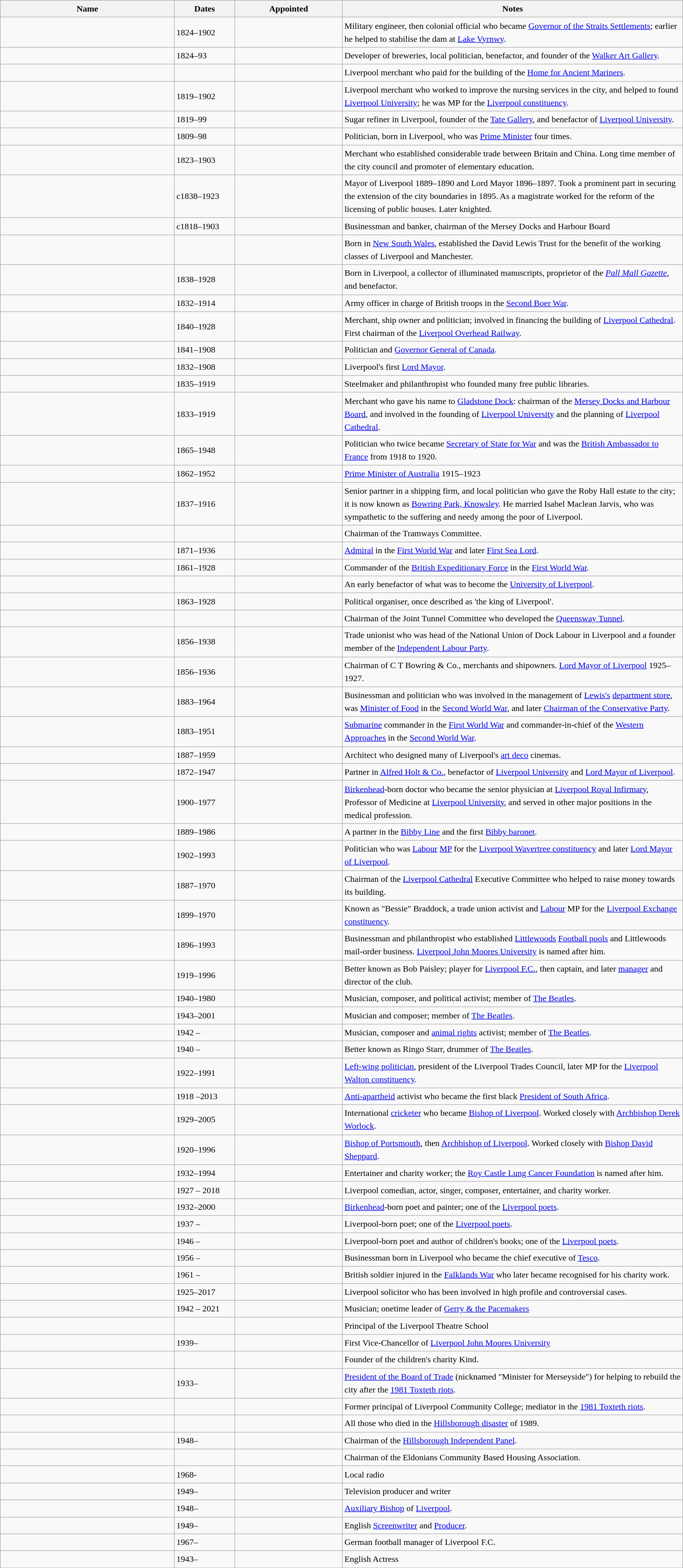<table class="wikitable sortable" style="width:100%;border:0px;text-align:left;line-height:150%;">
<tr>
<th style="width:150px">Name</th>
<th style="width:40px">Dates</th>
<th style="width:90px">Appointed</th>
<th style="width:300px" class="unsortable">Notes</th>
</tr>
<tr>
<td></td>
<td>1824–1902</td>
<td></td>
<td>Military engineer, then colonial official who became <a href='#'>Governor of the Straits Settlements</a>; earlier he helped to stabilise the dam at <a href='#'>Lake Vyrnwy</a>.</td>
</tr>
<tr>
<td></td>
<td>1824–93</td>
<td></td>
<td>Developer of breweries, local politician, benefactor, and founder of the <a href='#'>Walker Art Gallery</a>.</td>
</tr>
<tr>
<td></td>
<td></td>
<td></td>
<td>Liverpool merchant who paid for the building of the <a href='#'>Home for Ancient Mariners</a>.</td>
</tr>
<tr>
<td></td>
<td>1819–1902</td>
<td></td>
<td>Liverpool merchant who worked to improve the nursing services in the city, and helped to found <a href='#'>Liverpool University</a>; he was MP for the <a href='#'>Liverpool constituency</a>.</td>
</tr>
<tr>
<td></td>
<td>1819–99</td>
<td></td>
<td>Sugar refiner in Liverpool, founder of the <a href='#'>Tate Gallery</a>, and benefactor of <a href='#'>Liverpool University</a>.</td>
</tr>
<tr>
<td></td>
<td>1809–98</td>
<td></td>
<td>Politician, born in Liverpool, who was <a href='#'>Prime Minister</a> four times.</td>
</tr>
<tr>
<td></td>
<td>1823–1903</td>
<td></td>
<td>Merchant who established considerable trade between Britain and China. Long time member of the city council and promoter of elementary education.</td>
</tr>
<tr>
<td></td>
<td>c1838–1923</td>
<td></td>
<td>Mayor of Liverpool 1889–1890 and Lord Mayor 1896–1897. Took a prominent part in securing the extension of the city boundaries in 1895. As a magistrate worked for the reform of the licensing of public houses. Later knighted.</td>
</tr>
<tr>
<td></td>
<td>c1818–1903</td>
<td></td>
<td>Businessman and banker, chairman of the Mersey Docks and Harbour Board</td>
</tr>
<tr>
<td></td>
<td></td>
<td></td>
<td>Born in <a href='#'>New South Wales</a>, established the David Lewis Trust for the benefit of the working classes of Liverpool and Manchester.</td>
</tr>
<tr>
<td></td>
<td>1838–1928</td>
<td></td>
<td>Born in Liverpool, a collector of illuminated manuscripts, proprietor of the <em><a href='#'>Pall Mall Gazette</a></em>, and benefactor.</td>
</tr>
<tr>
<td></td>
<td>1832–1914</td>
<td></td>
<td>Army officer in charge of British troops in the <a href='#'>Second Boer War</a>.</td>
</tr>
<tr>
<td></td>
<td>1840–1928</td>
<td></td>
<td>Merchant, ship owner and politician; involved in financing the building of <a href='#'>Liverpool Cathedral</a>. First chairman of the <a href='#'>Liverpool Overhead Railway</a>.</td>
</tr>
<tr>
<td></td>
<td>1841–1908</td>
<td></td>
<td>Politician and <a href='#'>Governor General of Canada</a>.</td>
</tr>
<tr>
<td></td>
<td>1832–1908</td>
<td></td>
<td>Liverpool's first <a href='#'>Lord Mayor</a>.</td>
</tr>
<tr>
<td></td>
<td>1835–1919</td>
<td></td>
<td>Steelmaker and philanthropist who founded many free public libraries.</td>
</tr>
<tr>
<td></td>
<td>1833–1919</td>
<td></td>
<td>Merchant who gave his name to <a href='#'>Gladstone Dock</a>: chairman of the <a href='#'>Mersey Docks and Harbour Board</a>, and involved in the founding of <a href='#'>Liverpool University</a> and the planning of <a href='#'>Liverpool Cathedral</a>.</td>
</tr>
<tr>
<td></td>
<td>1865–1948</td>
<td></td>
<td>Politician who twice became <a href='#'>Secretary of State for War</a> and was the <a href='#'>British Ambassador to France</a> from 1918 to 1920.</td>
</tr>
<tr>
<td></td>
<td>1862–1952</td>
<td></td>
<td><a href='#'>Prime Minister of Australia</a> 1915–1923</td>
</tr>
<tr>
<td></td>
<td>1837–1916</td>
<td></td>
<td>Senior partner in a shipping firm, and local politician who gave the Roby Hall estate to the city; it is now known as <a href='#'>Bowring Park, Knowsley</a>. He married Isabel Maclean Jarvis, who was sympathetic to the suffering and needy among the poor of Liverpool.</td>
</tr>
<tr>
<td></td>
<td></td>
<td></td>
<td>Chairman of the Tramways Committee.</td>
</tr>
<tr>
<td></td>
<td>1871–1936</td>
<td></td>
<td><a href='#'>Admiral</a> in the <a href='#'>First World War</a> and later <a href='#'>First Sea Lord</a>.</td>
</tr>
<tr>
<td></td>
<td>1861–1928</td>
<td></td>
<td>Commander of the <a href='#'>British Expeditionary Force</a> in the <a href='#'>First World War</a>.</td>
</tr>
<tr>
<td></td>
<td></td>
<td></td>
<td>An early benefactor of what was to become the <a href='#'>University of Liverpool</a>.</td>
</tr>
<tr>
<td></td>
<td>1863–1928</td>
<td></td>
<td>Political organiser, once described as 'the king of Liverpool'.</td>
</tr>
<tr>
<td></td>
<td></td>
<td></td>
<td>Chairman of the Joint Tunnel Committee who developed the <a href='#'>Queensway Tunnel</a>.</td>
</tr>
<tr>
<td></td>
<td>1856–1938</td>
<td></td>
<td>Trade unionist who was head of the National Union of Dock Labour in Liverpool and a founder member of the <a href='#'>Independent Labour Party</a>.</td>
</tr>
<tr>
<td></td>
<td>1856–1936</td>
<td></td>
<td>Chairman of C T Bowring & Co., merchants and shipowners. <a href='#'>Lord Mayor of Liverpool</a> 1925–1927.</td>
</tr>
<tr>
<td></td>
<td>1883–1964</td>
<td></td>
<td>Businessman and politician who was involved in the management of <a href='#'>Lewis's</a> <a href='#'>department store</a>, was <a href='#'>Minister of Food</a> in the <a href='#'>Second World War</a>, and later <a href='#'>Chairman of the Conservative Party</a>.</td>
</tr>
<tr>
<td></td>
<td>1883–1951</td>
<td></td>
<td><a href='#'>Submarine</a> commander in the <a href='#'>First World War</a> and commander-in-chief of the <a href='#'>Western Approaches</a> in the <a href='#'>Second World War</a>.</td>
</tr>
<tr>
<td></td>
<td>1887–1959</td>
<td></td>
<td>Architect who designed many of Liverpool's <a href='#'>art deco</a> cinemas.</td>
</tr>
<tr>
<td></td>
<td>1872–1947</td>
<td></td>
<td>Partner in <a href='#'>Alfred Holt & Co.</a>, benefactor of <a href='#'>Liverpool University</a> and <a href='#'>Lord Mayor of Liverpool</a>.</td>
</tr>
<tr>
<td></td>
<td>1900–1977</td>
<td></td>
<td><a href='#'>Birkenhead</a>-born doctor who became the senior physician at <a href='#'>Liverpool Royal Infirmary</a>, Professor of Medicine at <a href='#'>Liverpool University</a>, and served in other major positions in the medical profession.</td>
</tr>
<tr>
<td></td>
<td>1889–1986</td>
<td></td>
<td>A partner in the <a href='#'>Bibby Line</a> and the first <a href='#'>Bibby baronet</a>.</td>
</tr>
<tr>
<td></td>
<td>1902–1993</td>
<td></td>
<td>Politician who was <a href='#'>Labour</a> <a href='#'>MP</a> for the <a href='#'>Liverpool Wavertree constituency</a> and later <a href='#'>Lord Mayor of Liverpool</a>.</td>
</tr>
<tr>
<td></td>
<td>1887–1970</td>
<td></td>
<td>Chairman of the <a href='#'>Liverpool Cathedral</a> Executive Committee who helped to raise money towards its building.</td>
</tr>
<tr>
<td></td>
<td>1899–1970</td>
<td></td>
<td>Known as "Bessie" Braddock, a trade union activist and <a href='#'>Labour</a> MP for the <a href='#'>Liverpool Exchange constituency</a>.</td>
</tr>
<tr>
<td></td>
<td>1896–1993</td>
<td></td>
<td>Businessman and philanthropist who established <a href='#'>Littlewoods</a> <a href='#'>Football pools</a> and Littlewoods mail-order business.  <a href='#'>Liverpool John Moores University</a> is named after him.</td>
</tr>
<tr>
<td></td>
<td>1919–1996</td>
<td></td>
<td>Better known as Bob Paisley; player for <a href='#'>Liverpool F.C.</a>, then captain, and later <a href='#'>manager</a> and director of the club.</td>
</tr>
<tr>
<td></td>
<td>1940–1980</td>
<td></td>
<td>Musician, composer, and political activist; member of <a href='#'>The Beatles</a>.</td>
</tr>
<tr>
<td></td>
<td>1943–2001</td>
<td></td>
<td>Musician and composer; member of <a href='#'>The Beatles</a>.</td>
</tr>
<tr>
<td></td>
<td>1942 –</td>
<td></td>
<td>Musician, composer and <a href='#'>animal rights</a> activist; member of <a href='#'>The Beatles</a>.</td>
</tr>
<tr>
<td></td>
<td>1940 –</td>
<td></td>
<td>Better known as Ringo Starr, drummer of <a href='#'>The Beatles</a>.</td>
</tr>
<tr>
<td></td>
<td>1922–1991</td>
<td></td>
<td><a href='#'>Left-wing politician</a>, president of the Liverpool Trades Council, later MP for the <a href='#'>Liverpool Walton constituency</a>.</td>
</tr>
<tr>
<td></td>
<td>1918 –2013</td>
<td></td>
<td><a href='#'>Anti-apartheid</a> activist who became the first black <a href='#'>President of South Africa</a>.</td>
</tr>
<tr>
<td></td>
<td>1929–2005</td>
<td></td>
<td>International <a href='#'>cricketer</a> who became <a href='#'>Bishop of Liverpool</a>.  Worked closely with <a href='#'>Archbishop Derek Worlock</a>.</td>
</tr>
<tr>
<td></td>
<td>1920–1996</td>
<td></td>
<td><a href='#'>Bishop of Portsmouth</a>, then <a href='#'>Archbishop of Liverpool</a>.  Worked closely with <a href='#'>Bishop David Sheppard</a>.</td>
</tr>
<tr>
<td></td>
<td>1932–1994</td>
<td></td>
<td>Entertainer and charity worker; the <a href='#'>Roy Castle Lung Cancer Foundation</a> is named after him.</td>
</tr>
<tr>
<td></td>
<td>1927 – 2018</td>
<td></td>
<td>Liverpool comedian, actor, singer, composer, entertainer, and charity worker.</td>
</tr>
<tr>
<td></td>
<td>1932–2000</td>
<td></td>
<td><a href='#'>Birkenhead</a>-born poet and painter; one of the <a href='#'>Liverpool poets</a>.</td>
</tr>
<tr>
<td></td>
<td>1937 –</td>
<td></td>
<td>Liverpool-born poet; one of the <a href='#'>Liverpool poets</a>.</td>
</tr>
<tr>
<td></td>
<td>1946 –</td>
<td></td>
<td>Liverpool-born poet and author of children's books; one of the <a href='#'>Liverpool poets</a>.</td>
</tr>
<tr>
<td></td>
<td>1956 –</td>
<td></td>
<td>Businessman born in Liverpool who became the chief executive of <a href='#'>Tesco</a>.</td>
</tr>
<tr>
<td></td>
<td>1961 –</td>
<td></td>
<td>British soldier injured in the <a href='#'>Falklands War</a> who later became recognised for his charity work.</td>
</tr>
<tr>
<td></td>
<td>1925–2017</td>
<td></td>
<td>Liverpool solicitor who has been involved in high profile and controversial cases.</td>
</tr>
<tr>
<td></td>
<td>1942 – 2021 </td>
<td></td>
<td>Musician; onetime leader of <a href='#'>Gerry & the Pacemakers</a></td>
</tr>
<tr>
<td></td>
<td></td>
<td></td>
<td>Principal of the Liverpool Theatre School</td>
</tr>
<tr>
<td></td>
<td>1939–</td>
<td></td>
<td>First Vice-Chancellor of <a href='#'>Liverpool John Moores University</a></td>
</tr>
<tr>
<td></td>
<td></td>
<td></td>
<td>Founder of the children's charity Kind.</td>
</tr>
<tr>
<td></td>
<td>1933–</td>
<td></td>
<td><a href='#'>President of the Board of Trade</a> (nicknamed "Minister for Merseyside") for helping to rebuild the city after the <a href='#'>1981 Toxteth riots</a>.</td>
</tr>
<tr>
<td></td>
<td></td>
<td></td>
<td>Former principal of Liverpool Community College; mediator in the <a href='#'>1981 Toxteth riots</a>.</td>
</tr>
<tr>
<td></td>
<td></td>
<td></td>
<td>All those who died in the <a href='#'>Hillsborough disaster</a> of 1989. </td>
</tr>
<tr>
<td></td>
<td>1948–</td>
<td></td>
<td>Chairman of the <a href='#'>Hillsborough Independent Panel</a>.</td>
</tr>
<tr>
<td></td>
<td></td>
<td></td>
<td>Chairman of the Eldonians Community Based Housing Association.</td>
</tr>
<tr>
<td></td>
<td>1968-</td>
<td></td>
<td>Local radio</td>
</tr>
<tr>
<td></td>
<td>1949–</td>
<td></td>
<td>Television producer and writer</td>
</tr>
<tr>
<td></td>
<td>1948–</td>
<td></td>
<td><a href='#'>Auxiliary Bishop</a> of <a href='#'>Liverpool</a>.</td>
</tr>
<tr>
<td></td>
<td>1949–</td>
<td></td>
<td>English <a href='#'>Screenwriter</a> and <a href='#'>Producer</a>.</td>
</tr>
<tr>
<td></td>
<td>1967–</td>
<td></td>
<td>German football manager of Liverpool F.C.</td>
</tr>
<tr>
<td></td>
<td>1943–</td>
<td></td>
<td>English Actress</td>
</tr>
</table>
